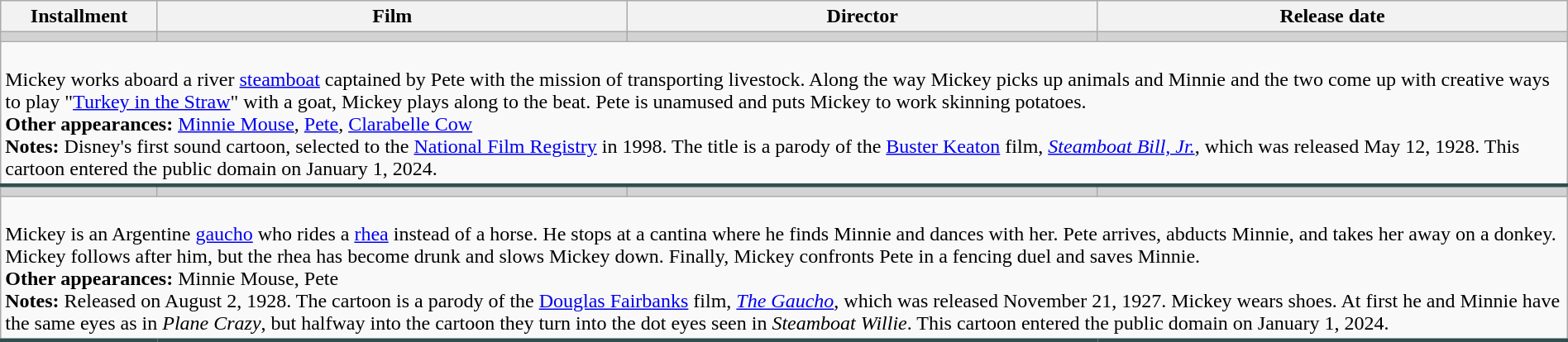<table class="wikitable sortable" width="100%">
<tr>
<th width="10%">Installment</th>
<th width="30%">Film</th>
<th width="30%" class="unsortable">Director</th>
<th width="30%">Release date</th>
</tr>
<tr>
<td style="background-color: #D3D3D3"></td>
<td style="background-color: #D3D3D3"></td>
<td style="background-color: #D3D3D3"></td>
<td style="background-color: #D3D3D3"></td>
</tr>
<tr class="expand-child" style="border-bottom: 3px solid #2F4F4F;">
<td colspan="4"><br>Mickey works aboard a river <a href='#'>steamboat</a> captained by Pete with the mission of transporting livestock. Along the way Mickey picks up animals and Minnie and the two come up with creative ways to play "<a href='#'>Turkey in the Straw</a>" with a goat, Mickey plays along to the beat. Pete is unamused and puts Mickey to work skinning potatoes.<br><strong>Other appearances:</strong> <a href='#'>Minnie Mouse</a>, <a href='#'>Pete</a>, <a href='#'>Clarabelle Cow</a><br><strong>Notes:</strong> Disney's first sound cartoon, selected to the <a href='#'>National Film Registry</a> in 1998. The title is a parody of the <a href='#'>Buster Keaton</a> film, <em><a href='#'>Steamboat Bill, Jr.</a></em>, which was released May 12, 1928. This cartoon entered the public domain on January 1, 2024.</td>
</tr>
<tr>
<td style="background-color: #D3D3D3"></td>
<td style="background-color: #D3D3D3"></td>
<td style="background-color: #D3D3D3"></td>
<td style="background-color: #D3D3D3"></td>
</tr>
<tr class="expand-child" style="border-bottom: 3px solid #2F4F4F;">
<td colspan="4"><br>Mickey is an Argentine <a href='#'>gaucho</a> who rides a <a href='#'>rhea</a> instead of a horse. He stops at a cantina where he finds Minnie and dances with her. Pete arrives, abducts Minnie, and takes her away on a donkey. Mickey follows after him, but the rhea has become drunk and slows Mickey down. Finally, Mickey confronts Pete in a fencing duel and saves Minnie.<br><strong>Other appearances:</strong> Minnie Mouse, Pete<br><strong>Notes:</strong> Released on August 2, 1928. The cartoon is a parody of the <a href='#'>Douglas Fairbanks</a> film, <em><a href='#'>The Gaucho</a></em>, which was released November 21, 1927. Mickey wears shoes. At first he and Minnie have the same eyes as in <em>Plane Crazy</em>, but halfway into the cartoon they turn into the dot eyes seen in <em>Steamboat Willie</em>. This cartoon entered the public domain on January 1, 2024.</td>
</tr>
</table>
